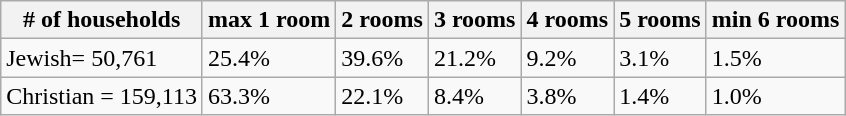<table class="wikitable">
<tr>
<th># of households</th>
<th>max 1 room</th>
<th>2 rooms</th>
<th>3 rooms</th>
<th>4 rooms</th>
<th>5 rooms</th>
<th>min 6 rooms</th>
</tr>
<tr>
<td>Jewish= 50,761</td>
<td>25.4%</td>
<td>39.6%</td>
<td>21.2%</td>
<td>9.2%</td>
<td>3.1%</td>
<td>1.5%</td>
</tr>
<tr>
<td>Christian = 159,113</td>
<td>63.3%</td>
<td>22.1%</td>
<td>8.4%</td>
<td>3.8%</td>
<td>1.4%</td>
<td>1.0%</td>
</tr>
</table>
